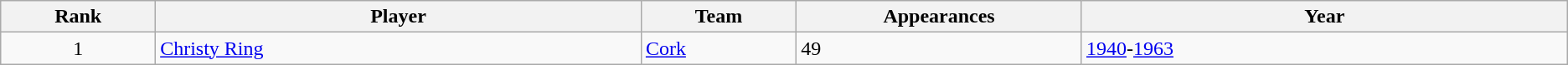<table class="wikitable sortable" style="text-align:center;">
<tr>
<th width=3%>Rank</th>
<th width=10%>Player</th>
<th width=3%>Team</th>
<th width=5%>Appearances</th>
<th width=10%>Year</th>
</tr>
<tr>
<td>1</td>
<td align=left><a href='#'>Christy Ring</a></td>
<td align=left><a href='#'>Cork</a></td>
<td align=left>49</td>
<td align=left><a href='#'>1940</a>-<a href='#'>1963</a></td>
</tr>
</table>
